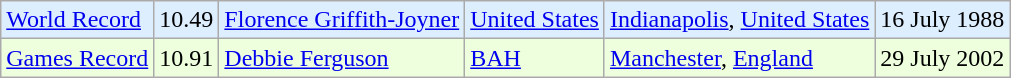<table class="wikitable">
<tr bgcolor = "ddeeff">
<td><a href='#'>World Record</a></td>
<td>10.49</td>
<td><a href='#'>Florence Griffith-Joyner</a></td>
<td><a href='#'>United States</a></td>
<td><a href='#'>Indianapolis</a>, <a href='#'>United States</a></td>
<td>16 July 1988</td>
</tr>
<tr bgcolor = "eeffdd">
<td><a href='#'>Games Record</a></td>
<td>10.91</td>
<td><a href='#'>Debbie Ferguson</a></td>
<td><a href='#'>BAH</a></td>
<td><a href='#'>Manchester</a>, <a href='#'>England</a></td>
<td>29 July 2002</td>
</tr>
</table>
